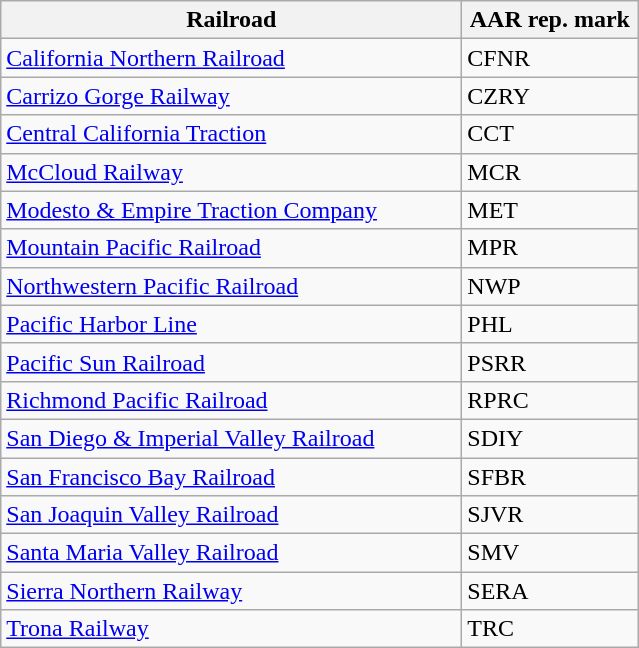<table class="wikitable" border="1">
<tr>
<th width="300px">Railroad</th>
<th width="110px">AAR rep. mark</th>
</tr>
<tr>
<td width="300px"><a href='#'>California Northern Railroad</a></td>
<td width="110px">CFNR</td>
</tr>
<tr>
<td width="300px"><a href='#'>Carrizo Gorge Railway</a></td>
<td width="110px">CZRY</td>
</tr>
<tr>
<td width="300px"><a href='#'>Central California Traction</a></td>
<td width="110px">CCT</td>
</tr>
<tr>
<td width="300px"><a href='#'>McCloud Railway</a></td>
<td width="110px">MCR</td>
</tr>
<tr>
<td width="300px"><a href='#'>Modesto & Empire Traction Company</a></td>
<td width="110px">MET</td>
</tr>
<tr>
<td><a href='#'>Mountain Pacific Railroad</a></td>
<td>MPR</td>
</tr>
<tr>
<td width="300px"><a href='#'>Northwestern Pacific Railroad</a></td>
<td width="110px">NWP</td>
</tr>
<tr>
<td width="300px"><a href='#'>Pacific Harbor Line</a></td>
<td width="110px">PHL</td>
</tr>
<tr>
<td width="300px"><a href='#'>Pacific Sun Railroad</a></td>
<td width="110px">PSRR</td>
</tr>
<tr>
<td width="300px"><a href='#'>Richmond Pacific Railroad</a></td>
<td width="110px">RPRC</td>
</tr>
<tr>
<td width="300px"><a href='#'>San Diego & Imperial Valley Railroad</a></td>
<td width="110px">SDIY</td>
</tr>
<tr>
<td width="300px"><a href='#'>San Francisco Bay Railroad</a></td>
<td width="110px">SFBR</td>
</tr>
<tr>
<td width="300px"><a href='#'>San Joaquin Valley Railroad</a></td>
<td width="110px">SJVR</td>
</tr>
<tr>
<td width="300px"><a href='#'>Santa Maria Valley Railroad</a></td>
<td width="110px">SMV</td>
</tr>
<tr>
<td width="300px"><a href='#'>Sierra Northern Railway</a></td>
<td width="110px">SERA</td>
</tr>
<tr>
<td width="300px"><a href='#'>Trona Railway</a></td>
<td width="110px">TRC</td>
</tr>
</table>
